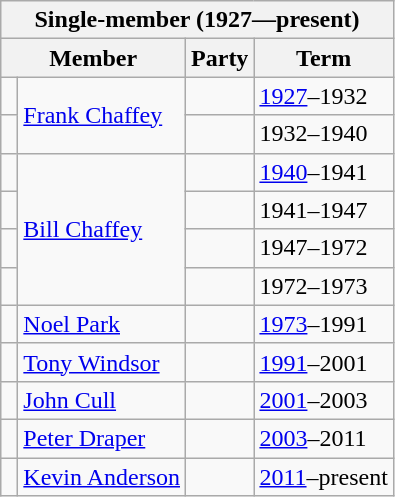<table class="wikitable">
<tr>
<th colspan="4">Single-member (1927—present)</th>
</tr>
<tr>
<th colspan="2">Member</th>
<th>Party</th>
<th>Term</th>
</tr>
<tr>
<td> </td>
<td rowspan="2"><a href='#'>Frank Chaffey</a></td>
<td></td>
<td><a href='#'>1927</a>–1932</td>
</tr>
<tr>
<td> </td>
<td></td>
<td>1932–1940</td>
</tr>
<tr>
<td> </td>
<td rowspan="4"><a href='#'>Bill Chaffey</a></td>
<td></td>
<td><a href='#'>1940</a>–1941</td>
</tr>
<tr>
<td> </td>
<td></td>
<td>1941–1947</td>
</tr>
<tr>
<td> </td>
<td></td>
<td>1947–1972</td>
</tr>
<tr>
<td> </td>
<td></td>
<td>1972–1973</td>
</tr>
<tr>
<td> </td>
<td><a href='#'>Noel Park</a></td>
<td></td>
<td><a href='#'>1973</a>–1991</td>
</tr>
<tr>
<td> </td>
<td><a href='#'>Tony Windsor</a></td>
<td></td>
<td><a href='#'>1991</a>–2001</td>
</tr>
<tr>
<td> </td>
<td><a href='#'>John Cull</a></td>
<td></td>
<td><a href='#'>2001</a>–2003</td>
</tr>
<tr>
<td> </td>
<td><a href='#'>Peter Draper</a></td>
<td></td>
<td><a href='#'>2003</a>–2011</td>
</tr>
<tr>
<td> </td>
<td><a href='#'>Kevin Anderson</a></td>
<td></td>
<td><a href='#'>2011</a>–present</td>
</tr>
</table>
